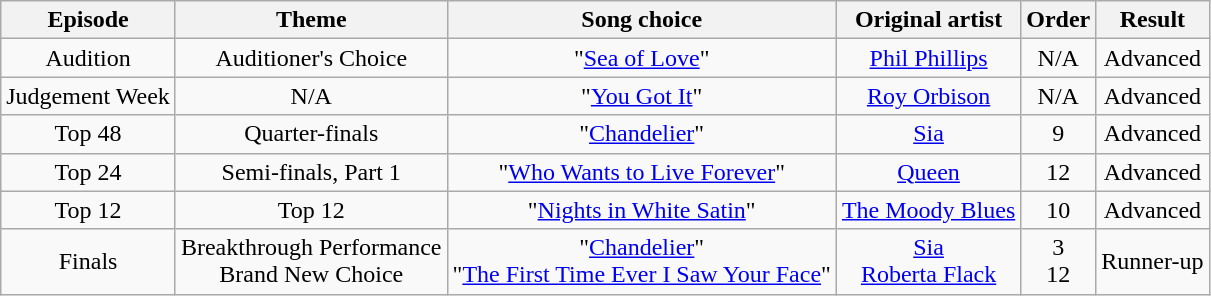<table class="wikitable" style="text-align: center;">
<tr>
<th>Episode</th>
<th>Theme</th>
<th>Song choice</th>
<th>Original artist</th>
<th>Order</th>
<th>Result</th>
</tr>
<tr>
<td>Audition</td>
<td>Auditioner's Choice</td>
<td>"<a href='#'>Sea of Love</a>"</td>
<td><a href='#'>Phil Phillips</a></td>
<td>N/A</td>
<td>Advanced</td>
</tr>
<tr>
<td>Judgement Week</td>
<td>N/A</td>
<td>"<a href='#'>You Got It</a>"</td>
<td><a href='#'>Roy Orbison</a></td>
<td>N/A</td>
<td>Advanced</td>
</tr>
<tr>
<td>Top 48</td>
<td>Quarter-finals</td>
<td>"<a href='#'>Chandelier</a>"</td>
<td><a href='#'>Sia</a></td>
<td>9</td>
<td>Advanced</td>
</tr>
<tr>
<td>Top 24</td>
<td>Semi-finals, Part 1</td>
<td>"<a href='#'>Who Wants to Live Forever</a>"</td>
<td><a href='#'>Queen</a></td>
<td>12</td>
<td>Advanced</td>
</tr>
<tr>
<td>Top 12</td>
<td>Top 12</td>
<td>"<a href='#'>Nights in White Satin</a>"</td>
<td><a href='#'>The Moody Blues</a></td>
<td>10</td>
<td>Advanced</td>
</tr>
<tr>
<td>Finals</td>
<td>Breakthrough Performance<br>Brand New Choice</td>
<td>"<a href='#'>Chandelier</a>"<br>"<a href='#'>The First Time Ever I Saw Your Face</a>"</td>
<td><a href='#'>Sia</a><br><a href='#'>Roberta Flack</a></td>
<td>3<br>12</td>
<td>Runner-up</td>
</tr>
</table>
